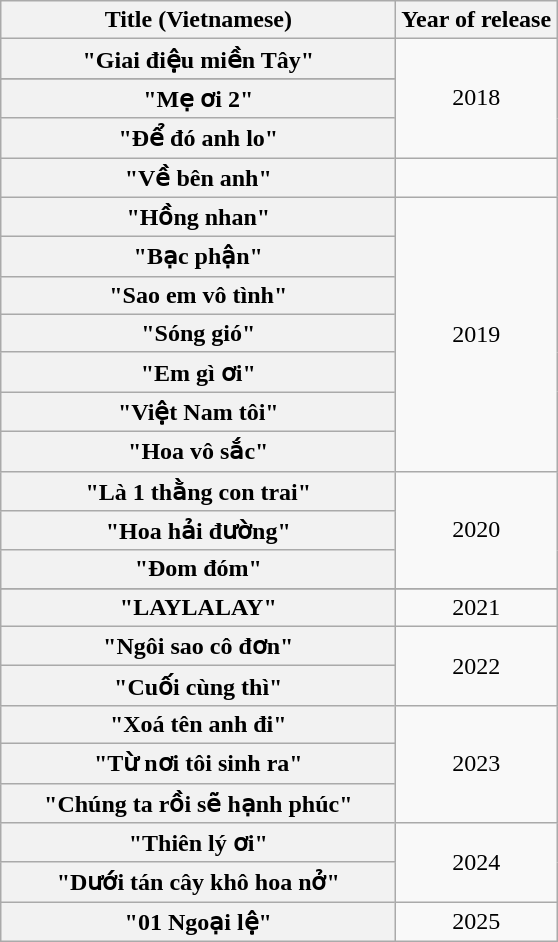<table class="wikitable plainrowheaders" style="text-align:center;">
<tr>
<th scope="col" style="width:16em;">Title (Vietnamese)</th>
<th scope="col">Year of release</th>
</tr>
<tr>
<th scope="row">"Giai điệu miền Tây"</th>
<td rowspan="4">2018</td>
</tr>
<tr>
</tr>
<tr>
<th scope="row">"Mẹ ơi 2"</th>
</tr>
<tr>
<th scope="row">"Để đó anh lo"</th>
</tr>
<tr>
<th scope="row">"Về bên anh"</th>
</tr>
<tr>
<th scope="row">"Hồng nhan"</th>
<td rowspan="7">2019</td>
</tr>
<tr>
<th scope="row">"Bạc phận"</th>
</tr>
<tr>
<th scope="row">"Sao em vô tình"</th>
</tr>
<tr>
<th scope="row">"Sóng gió"</th>
</tr>
<tr>
<th scope="row">"Em gì ơi"</th>
</tr>
<tr>
<th scope="row">"Việt Nam tôi"</th>
</tr>
<tr>
<th scope="row">"Hoa vô sắc"</th>
</tr>
<tr>
<th scope="row">"Là 1 thằng con trai"</th>
<td rowspan="3">2020</td>
</tr>
<tr>
<th scope="row">"Hoa hải đường"</th>
</tr>
<tr>
<th scope="row">"Đom đóm"</th>
</tr>
<tr>
</tr>
<tr>
<th scope="row">"LAYLALAY"</th>
<td rowspan="1">2021</td>
</tr>
<tr>
<th scope="row">"Ngôi sao cô đơn"</th>
<td rowspan="2">2022</td>
</tr>
<tr>
<th scope="row">"Cuối cùng thì"</th>
</tr>
<tr>
<th scope="row">"Xoá tên anh đi"</th>
<td rowspan="3">2023</td>
</tr>
<tr>
<th scope="row">"Từ nơi tôi sinh ra"</th>
</tr>
<tr>
<th scope="row">"Chúng ta rồi sẽ hạnh phúc"</th>
</tr>
<tr>
<th scope="row">"Thiên lý ơi"</th>
<td rowspan="2">2024</td>
</tr>
<tr>
<th scope="row">"Dưới tán cây khô hoa nở"</th>
</tr>
<tr>
<th scope="row">"01 Ngoại lệ"</th>
<td>2025</td>
</tr>
</table>
